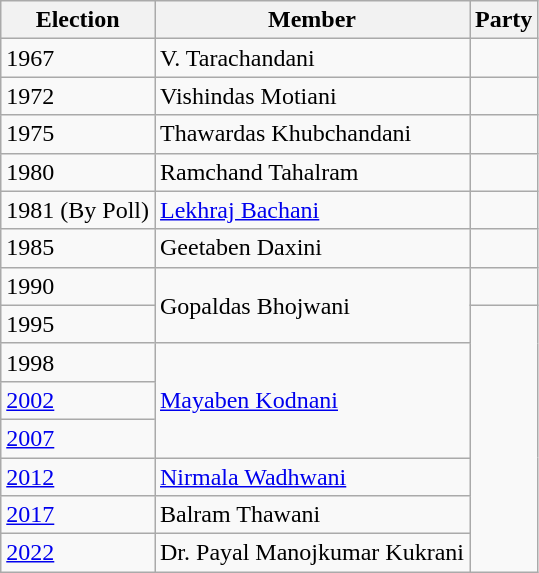<table class="wikitable sortable">
<tr>
<th>Election</th>
<th>Member</th>
<th colspan="2">Party</th>
</tr>
<tr>
<td>1967</td>
<td>V. Tarachandani</td>
<td></td>
</tr>
<tr>
<td>1972</td>
<td>Vishindas Motiani</td>
</tr>
<tr>
<td>1975</td>
<td>Thawardas Khubchandani</td>
<td></td>
</tr>
<tr>
<td>1980</td>
<td>Ramchand Tahalram</td>
<td></td>
</tr>
<tr>
<td>1981 (By Poll)</td>
<td><a href='#'>Lekhraj Bachani</a></td>
<td></td>
</tr>
<tr>
<td>1985</td>
<td>Geetaben Daxini</td>
<td></td>
</tr>
<tr>
<td>1990</td>
<td rowspan=2>Gopaldas Bhojwani</td>
<td></td>
</tr>
<tr>
<td>1995</td>
</tr>
<tr>
<td>1998</td>
<td rowspan=3><a href='#'>Mayaben Kodnani</a></td>
</tr>
<tr>
<td><a href='#'>2002</a></td>
</tr>
<tr>
<td><a href='#'>2007</a></td>
</tr>
<tr>
<td><a href='#'>2012</a></td>
<td><a href='#'>Nirmala Wadhwani</a></td>
</tr>
<tr>
<td><a href='#'>2017</a></td>
<td>Balram Thawani</td>
</tr>
<tr>
<td><a href='#'>2022</a></td>
<td>Dr. Payal Manojkumar Kukrani</td>
</tr>
</table>
